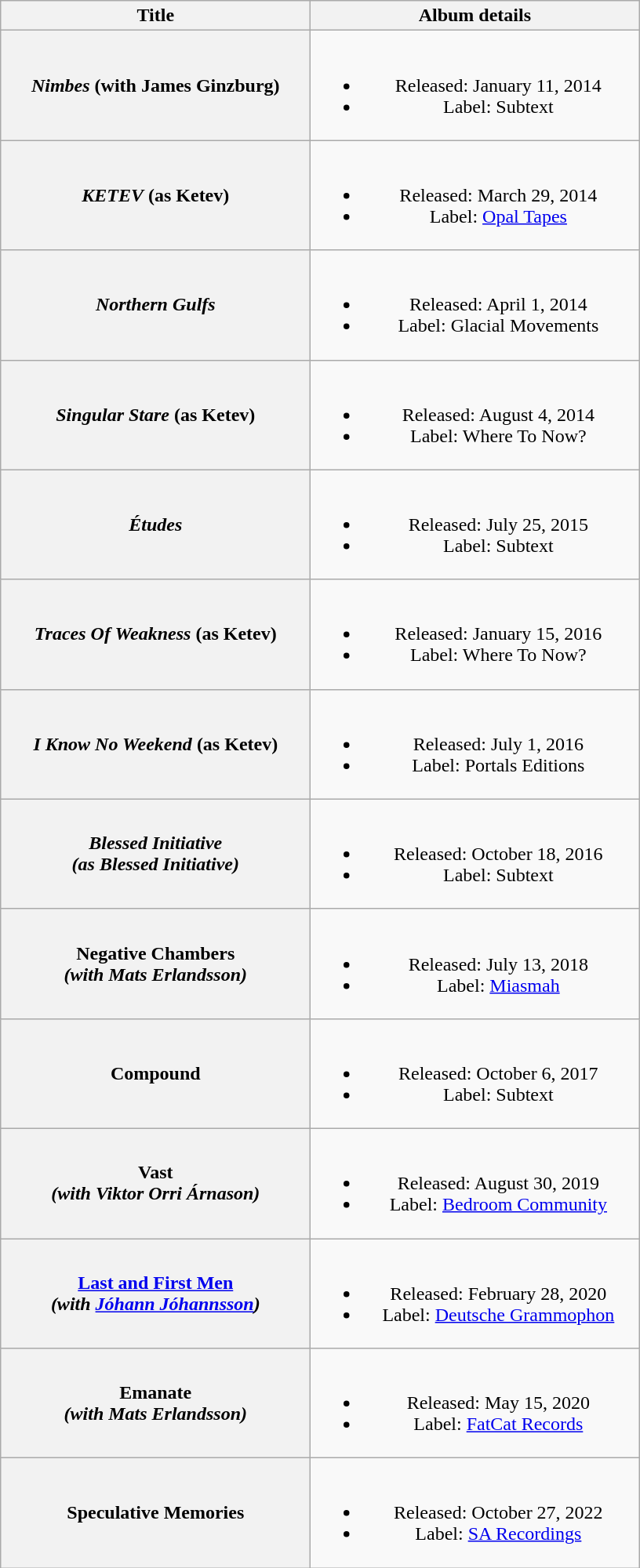<table class="wikitable plainrowheaders" style="text-align:center">
<tr>
<th scope="col" style="width:16em;">Title</th>
<th scope="col" style="width:17em;">Album details</th>
</tr>
<tr>
<th scope="row"><em>Nimbes</em> (with James Ginzburg)</th>
<td><br><ul><li>Released: January 11, 2014</li><li>Label: Subtext</li></ul></td>
</tr>
<tr>
<th scope="row"><em>KETEV</em> (as Ketev)</th>
<td><br><ul><li>Released: March 29, 2014</li><li>Label: <a href='#'>Opal Tapes</a></li></ul></td>
</tr>
<tr>
<th scope="row"><em>Northern Gulfs</em></th>
<td><br><ul><li>Released: April 1, 2014</li><li>Label: Glacial Movements</li></ul></td>
</tr>
<tr>
<th scope="row"><em>Singular Stare</em> (as Ketev)</th>
<td><br><ul><li>Released: August 4, 2014</li><li>Label: Where To Now?</li></ul></td>
</tr>
<tr>
<th scope="row"><em>Études</em></th>
<td><br><ul><li>Released: July 25, 2015</li><li>Label: Subtext</li></ul></td>
</tr>
<tr>
<th scope="row"><em>Traces Of Weakness</em> (as Ketev)</th>
<td><br><ul><li>Released: January 15, 2016</li><li>Label: Where To Now?</li></ul></td>
</tr>
<tr>
<th scope="row"><em>I Know No Weekend</em> (as Ketev)</th>
<td><br><ul><li>Released: July 1, 2016</li><li>Label: Portals Editions</li></ul></td>
</tr>
<tr>
<th scope="row"><em>Blessed Initiative</em><br><em>(as Blessed Initiative)</th>
<td><br><ul><li>Released: October 18, 2016</li><li>Label: Subtext</li></ul></td>
</tr>
<tr>
<th scope="row"></em>Negative Chambers<em><br>(with Mats Erlandsson)</th>
<td><br><ul><li>Released: July 13, 2018</li><li>Label: <a href='#'>Miasmah</a></li></ul></td>
</tr>
<tr>
<th scope="row"></em>Compound<em></th>
<td><br><ul><li>Released: October 6, 2017</li><li>Label: Subtext</li></ul></td>
</tr>
<tr>
<th scope="row"></em>Vast<em><br>(with Viktor Orri Árnason)</th>
<td><br><ul><li>Released: August 30, 2019</li><li>Label: <a href='#'>Bedroom Community</a></li></ul></td>
</tr>
<tr>
<th scope="row"></em><a href='#'>Last and First Men</a><em><br>(with <a href='#'>Jóhann Jóhannsson</a>)</th>
<td><br><ul><li>Released: February 28, 2020</li><li>Label: <a href='#'>Deutsche Grammophon</a></li></ul></td>
</tr>
<tr>
<th scope="row"></em>Emanate<em><br>(with Mats Erlandsson)</th>
<td><br><ul><li>Released: May 15, 2020</li><li>Label: <a href='#'>FatCat Records</a></li></ul></td>
</tr>
<tr>
<th scope="row"></em>Speculative Memories<em></th>
<td><br><ul><li>Released: October 27, 2022</li><li>Label: <a href='#'>SA Recordings</a></li></ul></td>
</tr>
</table>
